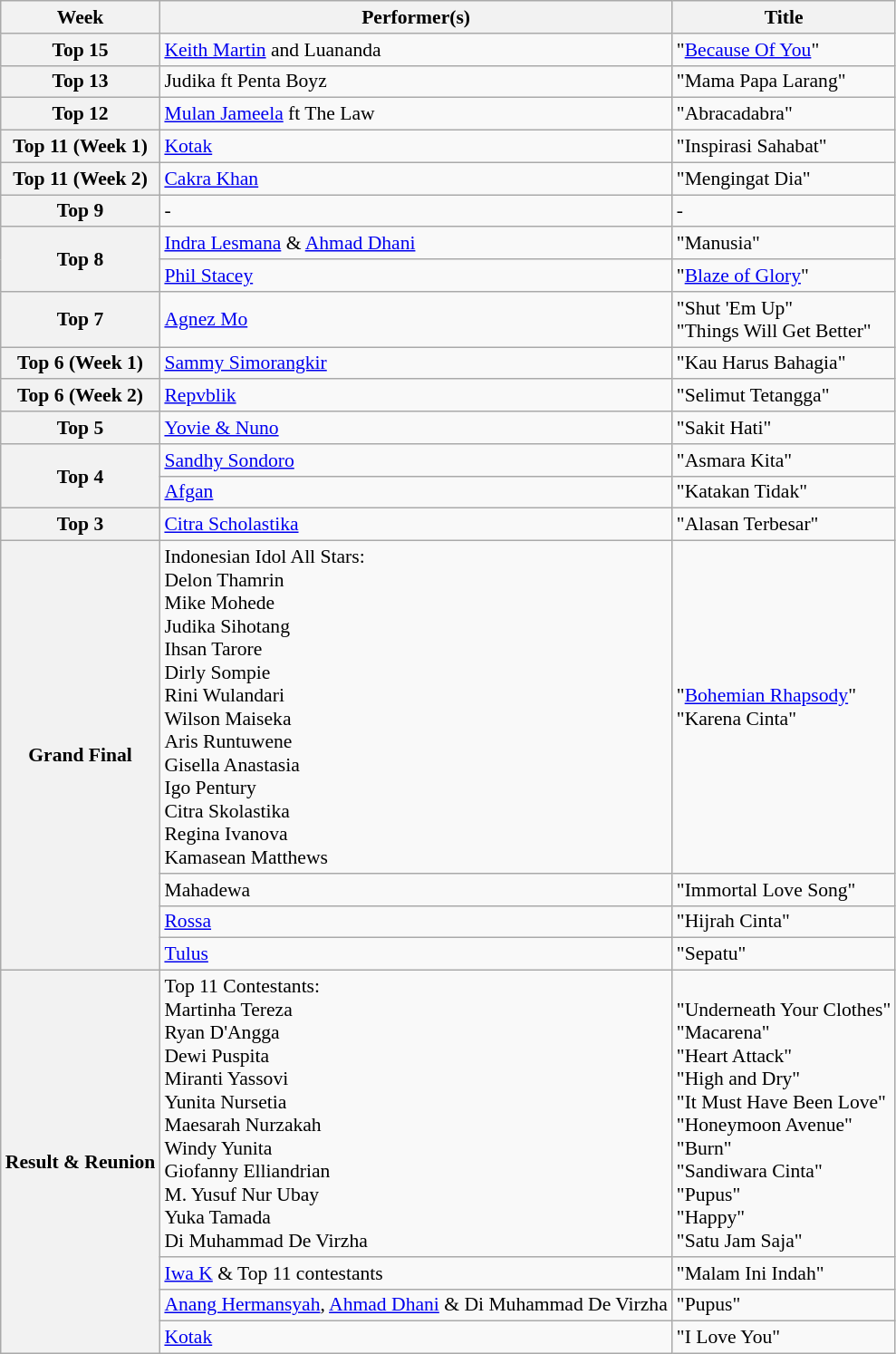<table class="wikitable" style="font-size:90%;">
<tr>
<th scope="col">Week</th>
<th>Performer(s)</th>
<th>Title</th>
</tr>
<tr>
<th scope="row">Top 15</th>
<td><a href='#'>Keith Martin</a> and Luananda</td>
<td>"<a href='#'>Because Of You</a>"</td>
</tr>
<tr>
<th scope="row">Top 13</th>
<td>Judika ft Penta Boyz</td>
<td>"Mama Papa Larang"</td>
</tr>
<tr>
<th scope="row">Top 12</th>
<td><a href='#'>Mulan Jameela</a> ft The Law</td>
<td>"Abracadabra"</td>
</tr>
<tr>
<th scope="row">Top 11 (Week 1)</th>
<td><a href='#'>Kotak</a></td>
<td>"Inspirasi Sahabat"</td>
</tr>
<tr>
<th scope="row">Top 11 (Week 2)</th>
<td><a href='#'>Cakra Khan</a></td>
<td>"Mengingat Dia"</td>
</tr>
<tr>
<th scope="row">Top 9</th>
<td>-</td>
<td>-</td>
</tr>
<tr>
<th scope="row" rowspan=2>Top 8</th>
<td><a href='#'>Indra Lesmana</a> & <a href='#'>Ahmad Dhani</a></td>
<td>"Manusia"</td>
</tr>
<tr>
<td><a href='#'>Phil Stacey</a></td>
<td>"<a href='#'>Blaze of Glory</a>"</td>
</tr>
<tr>
<th scope="row">Top 7</th>
<td><a href='#'>Agnez Mo</a></td>
<td>"Shut 'Em Up" <br> "Things Will Get Better"</td>
</tr>
<tr>
<th scope="row">Top 6 (Week 1)</th>
<td><a href='#'>Sammy Simorangkir</a></td>
<td>"Kau Harus Bahagia"</td>
</tr>
<tr>
<th scope="row">Top 6 (Week 2)</th>
<td><a href='#'>Repvblik</a></td>
<td>"Selimut Tetangga"</td>
</tr>
<tr>
<th scope="row">Top 5</th>
<td><a href='#'>Yovie & Nuno</a></td>
<td>"Sakit Hati"</td>
</tr>
<tr>
<th scope="row" rowspan=2>Top 4</th>
<td><a href='#'>Sandhy Sondoro</a></td>
<td>"Asmara Kita"</td>
</tr>
<tr>
<td><a href='#'>Afgan</a></td>
<td>"Katakan Tidak"</td>
</tr>
<tr>
<th scope="row">Top 3</th>
<td><a href='#'>Citra Scholastika</a></td>
<td>"Alasan Terbesar"</td>
</tr>
<tr>
<th scope="row" rowspan=4>Grand Final</th>
<td>Indonesian Idol All Stars: <br> Delon Thamrin <br> Mike Mohede <br> Judika Sihotang <br> Ihsan Tarore <br> Dirly Sompie <br> Rini Wulandari <br> Wilson Maiseka <br> Aris Runtuwene <br> Gisella Anastasia <br> Igo Pentury <br> Citra Skolastika <br> Regina Ivanova <br> Kamasean Matthews</td>
<td>"<a href='#'>Bohemian Rhapsody</a>" <br> "Karena Cinta"</td>
</tr>
<tr>
<td>Mahadewa</td>
<td>"Immortal Love Song"</td>
</tr>
<tr>
<td><a href='#'>Rossa</a></td>
<td>"Hijrah Cinta"</td>
</tr>
<tr>
<td><a href='#'>Tulus</a></td>
<td>"Sepatu"</td>
</tr>
<tr>
<th scope="row" rowspan=4>Result & Reunion</th>
<td>Top 11 Contestants: <br> Martinha Tereza <br> Ryan D'Angga <br> Dewi Puspita <br> Miranti Yassovi <br> Yunita Nursetia <br> Maesarah Nurzakah <br> Windy Yunita <br> Giofanny Elliandrian <br> M. Yusuf Nur Ubay <br> Yuka Tamada <br> Di Muhammad De Virzha</td>
<td><br> "Underneath Your Clothes" <br> "Macarena" <br> "Heart Attack" <br> "High and Dry" <br> "It Must Have Been Love" <br> "Honeymoon Avenue" <br> "Burn" <br> "Sandiwara Cinta" <br> "Pupus" <br> "Happy" <br> "Satu Jam Saja"</td>
</tr>
<tr>
<td><a href='#'>Iwa K</a> & Top 11 contestants</td>
<td>"Malam Ini Indah"</td>
</tr>
<tr>
<td><a href='#'>Anang Hermansyah</a>, <a href='#'>Ahmad Dhani</a> & Di Muhammad De Virzha</td>
<td>"Pupus"</td>
</tr>
<tr>
<td><a href='#'>Kotak</a></td>
<td>"I Love You"</td>
</tr>
</table>
